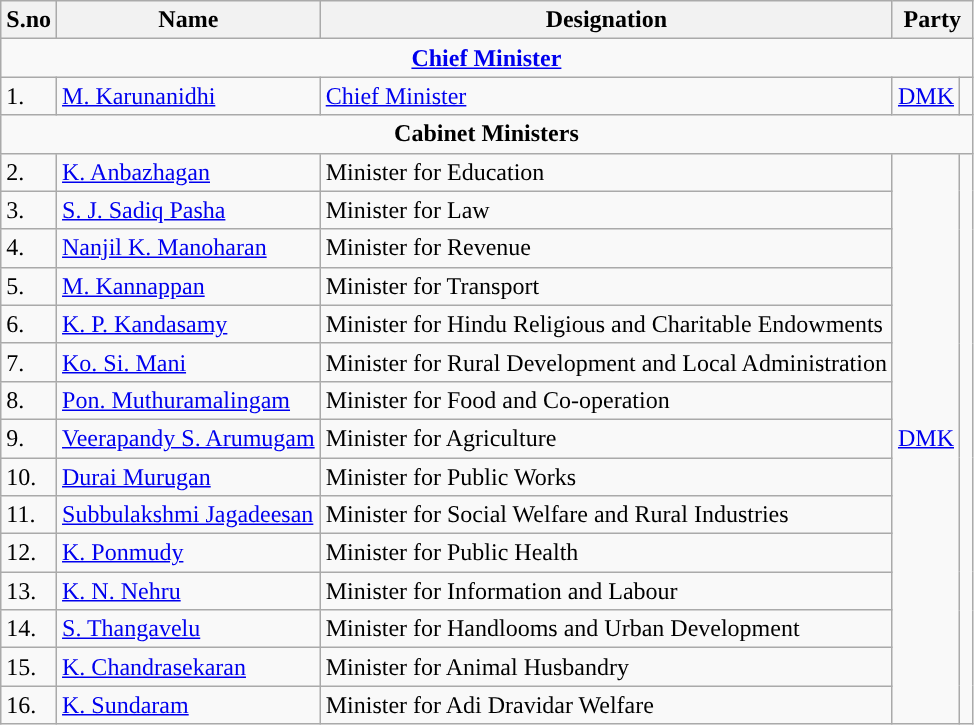<table class="wikitable">
<tr>
<th>S.no</th>
<th>Name</th>
<th>Designation</th>
<th colspan="2" scope="col">Party</th>
</tr>
<tr>
<td colspan="5" style="text-align: center;"><strong><a href='#'>Chief Minister</a></strong></td>
</tr>
<tr>
<td>1.</td>
<td><a href='#'>M. Karunanidhi</a></td>
<td><a href='#'>Chief Minister</a></td>
<td><a href='#'>DMK</a></td>
<td width="1px" style="background-color: "></td>
</tr>
<tr>
<td colspan="5" style="text-align: center;"><strong>Cabinet Ministers</strong></td>
</tr>
<tr>
<td>2.</td>
<td><a href='#'>K. Anbazhagan</a></td>
<td>Minister for Education</td>
<td rowspan="32"><a href='#'>DMK</a></td>
<td rowspan="32" width="1px" style="background-color: "></td>
</tr>
<tr>
<td>3.</td>
<td><a href='#'>S. J. Sadiq Pasha</a></td>
<td>Minister for Law</td>
</tr>
<tr>
<td>4.</td>
<td><a href='#'>Nanjil K. Manoharan</a></td>
<td>Minister for Revenue</td>
</tr>
<tr>
<td>5.</td>
<td><a href='#'>M. Kannappan</a></td>
<td>Minister for Transport</td>
</tr>
<tr>
<td>6.</td>
<td><a href='#'>K. P. Kandasamy</a></td>
<td>Minister for Hindu Religious and Charitable Endowments</td>
</tr>
<tr>
<td>7.</td>
<td><a href='#'>Ko. Si. Mani</a></td>
<td>Minister for Rural Development and Local Administration</td>
</tr>
<tr>
<td>8.</td>
<td><a href='#'>Pon. Muthuramalingam</a></td>
<td>Minister for Food and Co-operation</td>
</tr>
<tr>
<td>9.</td>
<td><a href='#'>Veerapandy S. Arumugam</a></td>
<td>Minister for Agriculture</td>
</tr>
<tr>
<td>10.</td>
<td><a href='#'>Durai Murugan</a></td>
<td>Minister for Public Works</td>
</tr>
<tr>
<td>11.</td>
<td><a href='#'>Subbulakshmi Jagadeesan</a></td>
<td>Minister for Social Welfare and Rural Industries</td>
</tr>
<tr>
<td>12.</td>
<td><a href='#'>K. Ponmudy</a></td>
<td>Minister for Public Health</td>
</tr>
<tr>
<td>13.</td>
<td><a href='#'>K. N. Nehru</a></td>
<td>Minister for Information and Labour</td>
</tr>
<tr>
<td>14.</td>
<td><a href='#'>S. Thangavelu</a></td>
<td>Minister for Handlooms and Urban Development</td>
</tr>
<tr>
<td>15.</td>
<td><a href='#'>K. Chandrasekaran</a></td>
<td>Minister for Animal Husbandry</td>
</tr>
<tr>
<td>16.</td>
<td><a href='#'>K. Sundaram</a></td>
<td>Minister for Adi Dravidar Welfare</td>
</tr>
</table>
